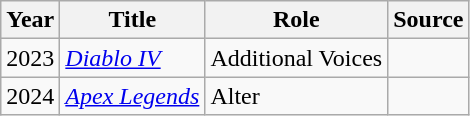<table class="wikitable plainrowheaders">
<tr>
<th>Year</th>
<th>Title</th>
<th>Role</th>
<th>Source</th>
</tr>
<tr>
<td>2023</td>
<td><em><a href='#'>Diablo IV</a></em></td>
<td>Additional Voices</td>
<td></td>
</tr>
<tr>
<td>2024</td>
<td><em><a href='#'>Apex Legends</a></em></td>
<td>Alter</td>
<td></td>
</tr>
</table>
